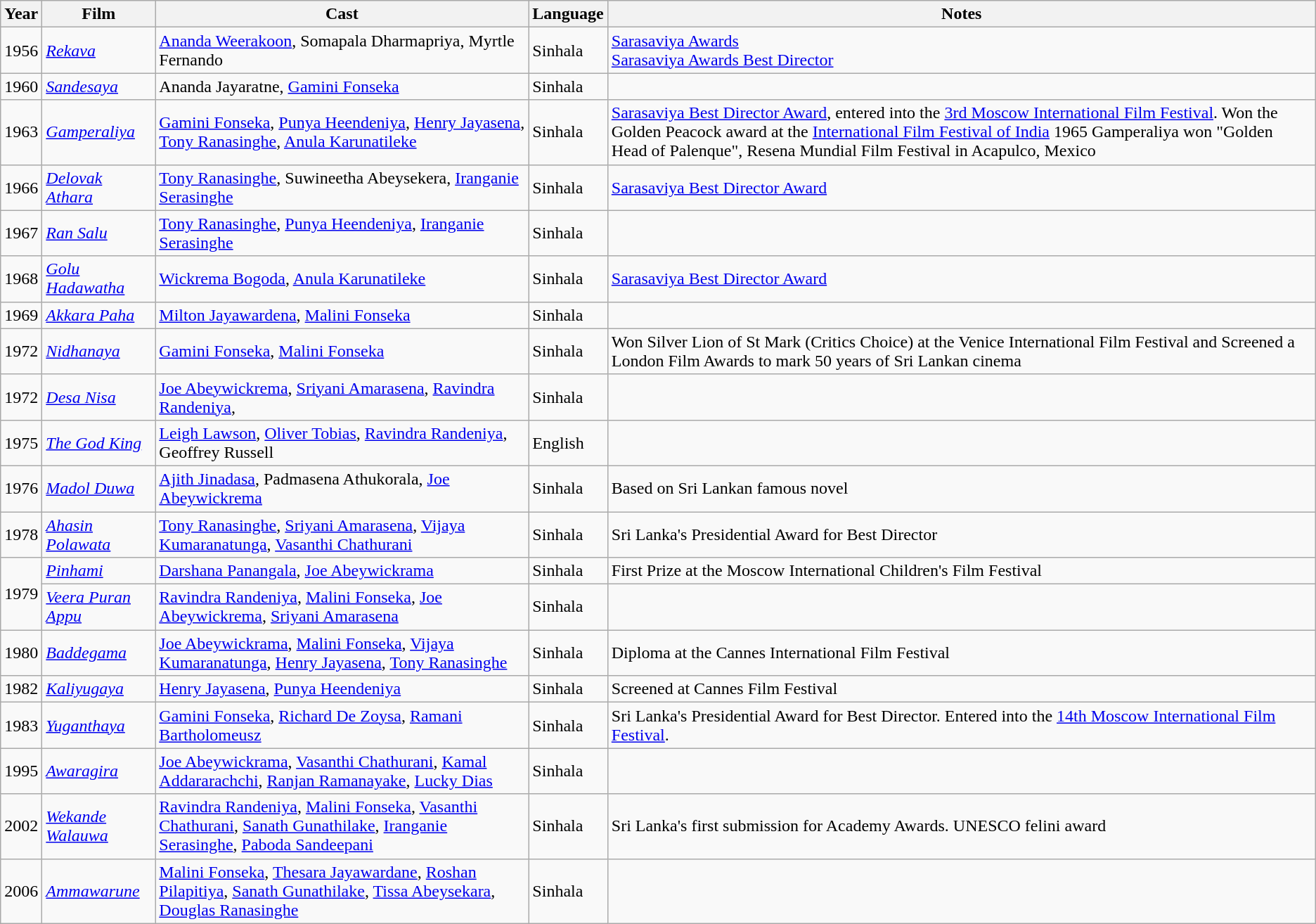<table class="wikitable">
<tr>
<th>Year</th>
<th>Film</th>
<th>Cast</th>
<th>Language</th>
<th>Notes</th>
</tr>
<tr>
<td>1956</td>
<td><em><a href='#'>Rekava</a></em></td>
<td><a href='#'>Ananda Weerakoon</a>, Somapala Dharmapriya, Myrtle Fernando</td>
<td>Sinhala</td>
<td><a href='#'>Sarasaviya Awards</a><br><a href='#'>Sarasaviya Awards Best Director</a></td>
</tr>
<tr>
<td>1960</td>
<td><em><a href='#'>Sandesaya</a> </em></td>
<td>Ananda Jayaratne, <a href='#'>Gamini Fonseka</a></td>
<td>Sinhala</td>
<td></td>
</tr>
<tr>
<td>1963</td>
<td><em><a href='#'>Gamperaliya</a> </em></td>
<td><a href='#'>Gamini Fonseka</a>, <a href='#'>Punya Heendeniya</a>, <a href='#'>Henry Jayasena</a>, <a href='#'>Tony Ranasinghe</a>,  <a href='#'>Anula Karunatileke</a></td>
<td>Sinhala</td>
<td><a href='#'>Sarasaviya Best Director Award</a>, entered into the <a href='#'>3rd Moscow International Film Festival</a>. Won the Golden Peacock award at the <a href='#'>International Film Festival of India</a> 1965 Gamperaliya won "Golden Head of Palenque", Resena Mundial Film Festival in Acapulco, Mexico</td>
</tr>
<tr>
<td>1966</td>
<td><em><a href='#'>Delovak Athara</a></em></td>
<td><a href='#'>Tony Ranasinghe</a>, Suwineetha Abeysekera, <a href='#'>Iranganie Serasinghe</a></td>
<td>Sinhala</td>
<td><a href='#'>Sarasaviya Best Director Award</a></td>
</tr>
<tr>
<td>1967</td>
<td><em><a href='#'>Ran Salu</a> </em></td>
<td><a href='#'>Tony Ranasinghe</a>, <a href='#'>Punya Heendeniya</a>, <a href='#'>Iranganie Serasinghe</a></td>
<td>Sinhala</td>
<td></td>
</tr>
<tr>
<td>1968</td>
<td><em><a href='#'>Golu Hadawatha</a> </em></td>
<td><a href='#'>Wickrema Bogoda</a>, <a href='#'>Anula Karunatileke</a></td>
<td>Sinhala</td>
<td><a href='#'>Sarasaviya Best Director Award</a></td>
</tr>
<tr>
<td>1969</td>
<td><em><a href='#'>Akkara Paha</a></em></td>
<td><a href='#'>Milton Jayawardena</a>, <a href='#'>Malini Fonseka</a></td>
<td>Sinhala</td>
<td></td>
</tr>
<tr>
<td>1972</td>
<td><em><a href='#'>Nidhanaya</a></em></td>
<td><a href='#'>Gamini Fonseka</a>, <a href='#'>Malini Fonseka</a></td>
<td>Sinhala</td>
<td>Won Silver Lion of St Mark (Critics Choice) at the Venice International Film Festival and Screened a London Film Awards to mark 50 years of Sri Lankan cinema</td>
</tr>
<tr>
<td>1972</td>
<td><em><a href='#'>Desa Nisa</a></em></td>
<td><a href='#'>Joe Abeywickrema</a>, <a href='#'>Sriyani Amarasena</a>, <a href='#'>Ravindra Randeniya</a>,</td>
<td>Sinhala</td>
<td></td>
</tr>
<tr>
<td>1975</td>
<td><em><a href='#'>The God King</a> </em></td>
<td><a href='#'>Leigh Lawson</a>, <a href='#'>Oliver Tobias</a>, <a href='#'>Ravindra Randeniya</a>, Geoffrey Russell</td>
<td>English</td>
<td></td>
</tr>
<tr>
<td>1976</td>
<td><em><a href='#'>Madol Duwa</a> </em></td>
<td><a href='#'>Ajith Jinadasa</a>, Padmasena Athukorala, <a href='#'>Joe Abeywickrema</a></td>
<td>Sinhala</td>
<td>Based on Sri Lankan famous novel</td>
</tr>
<tr>
<td>1978</td>
<td><em><a href='#'>Ahasin Polawata</a></em></td>
<td><a href='#'>Tony Ranasinghe</a>, <a href='#'>Sriyani Amarasena</a>, <a href='#'>Vijaya Kumaranatunga</a>,  <a href='#'>Vasanthi Chathurani</a></td>
<td>Sinhala</td>
<td>Sri Lanka's Presidential Award for Best Director</td>
</tr>
<tr>
<td rowspan="2">1979</td>
<td><em><a href='#'>Pinhami</a></em></td>
<td><a href='#'>Darshana Panangala</a>, <a href='#'>Joe Abeywickrama</a></td>
<td>Sinhala</td>
<td>First Prize at the Moscow International Children's Film Festival</td>
</tr>
<tr>
<td><em><a href='#'>Veera Puran Appu</a></em></td>
<td><a href='#'>Ravindra Randeniya</a>, <a href='#'>Malini Fonseka</a>, <a href='#'>Joe Abeywickrema</a>, <a href='#'>Sriyani Amarasena</a></td>
<td>Sinhala</td>
<td></td>
</tr>
<tr>
<td>1980</td>
<td><em><a href='#'>Baddegama</a></em></td>
<td><a href='#'>Joe Abeywickrama</a>, <a href='#'>Malini Fonseka</a>, <a href='#'>Vijaya Kumaranatunga</a>, <a href='#'>Henry Jayasena</a>, <a href='#'>Tony Ranasinghe</a></td>
<td>Sinhala</td>
<td>Diploma at the Cannes International Film Festival</td>
</tr>
<tr>
<td>1982</td>
<td><em><a href='#'>Kaliyugaya</a></em></td>
<td><a href='#'>Henry Jayasena</a>, <a href='#'>Punya Heendeniya</a></td>
<td>Sinhala</td>
<td>Screened at Cannes Film Festival</td>
</tr>
<tr>
<td>1983</td>
<td><em><a href='#'>Yuganthaya</a></em></td>
<td><a href='#'>Gamini Fonseka</a>, <a href='#'>Richard De Zoysa</a>, <a href='#'>Ramani Bartholomeusz</a></td>
<td>Sinhala</td>
<td>Sri Lanka's Presidential Award for Best Director. Entered into the <a href='#'>14th Moscow International Film Festival</a>.</td>
</tr>
<tr>
<td>1995</td>
<td><em><a href='#'>Awaragira</a></em></td>
<td><a href='#'>Joe Abeywickrama</a>, <a href='#'>Vasanthi Chathurani</a>, <a href='#'>Kamal Addararachchi</a>, <a href='#'>Ranjan Ramanayake</a>, <a href='#'>Lucky Dias</a></td>
<td>Sinhala</td>
<td></td>
</tr>
<tr>
<td>2002</td>
<td><em><a href='#'>Wekande Walauwa</a></em></td>
<td><a href='#'>Ravindra Randeniya</a>, <a href='#'>Malini Fonseka</a>, <a href='#'>Vasanthi Chathurani</a>, <a href='#'>Sanath Gunathilake</a>, <a href='#'>Iranganie Serasinghe</a>, <a href='#'>Paboda Sandeepani</a></td>
<td>Sinhala</td>
<td>Sri Lanka's first submission for Academy Awards. UNESCO felini award</td>
</tr>
<tr>
<td>2006</td>
<td><em><a href='#'>Ammawarune</a></em></td>
<td><a href='#'>Malini Fonseka</a>, <a href='#'>Thesara Jayawardane</a>, <a href='#'>Roshan Pilapitiya</a>, <a href='#'>Sanath Gunathilake</a>, <a href='#'>Tissa Abeysekara</a>, <a href='#'>Douglas Ranasinghe</a></td>
<td>Sinhala</td>
<td></td>
</tr>
</table>
